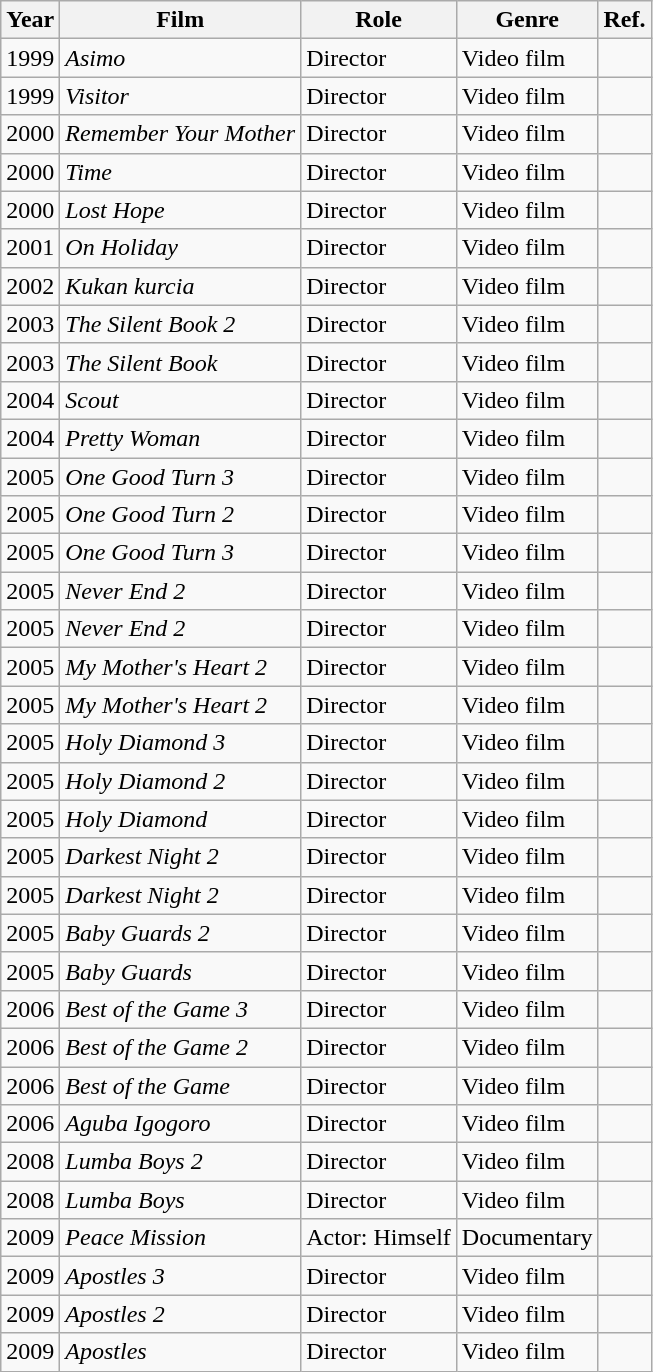<table class="wikitable">
<tr>
<th>Year</th>
<th>Film</th>
<th>Role</th>
<th>Genre</th>
<th>Ref.</th>
</tr>
<tr>
<td>1999</td>
<td><em>Asimo</em></td>
<td>Director</td>
<td>Video film</td>
<td></td>
</tr>
<tr>
<td>1999</td>
<td><em>Visitor</em></td>
<td>Director</td>
<td>Video film</td>
<td></td>
</tr>
<tr>
<td>2000</td>
<td><em>Remember Your Mother</em></td>
<td>Director</td>
<td>Video film</td>
<td></td>
</tr>
<tr>
<td>2000</td>
<td><em>Time</em></td>
<td>Director</td>
<td>Video film</td>
<td></td>
</tr>
<tr>
<td>2000</td>
<td><em>Lost Hope</em></td>
<td>Director</td>
<td>Video film</td>
<td></td>
</tr>
<tr>
<td>2001</td>
<td><em>On Holiday</em></td>
<td>Director</td>
<td>Video film</td>
<td></td>
</tr>
<tr>
<td>2002</td>
<td><em>Kukan kurcia</em></td>
<td>Director</td>
<td>Video film</td>
<td></td>
</tr>
<tr>
<td>2003</td>
<td><em>The Silent Book 2</em></td>
<td>Director</td>
<td>Video film</td>
<td></td>
</tr>
<tr>
<td>2003</td>
<td><em>The Silent Book</em></td>
<td>Director</td>
<td>Video film</td>
<td></td>
</tr>
<tr>
<td>2004</td>
<td><em>Scout</em></td>
<td>Director</td>
<td>Video film</td>
<td></td>
</tr>
<tr>
<td>2004</td>
<td><em>Pretty Woman</em></td>
<td>Director</td>
<td>Video film</td>
<td></td>
</tr>
<tr>
<td>2005</td>
<td><em>One Good Turn 3</em></td>
<td>Director</td>
<td>Video film</td>
<td></td>
</tr>
<tr>
<td>2005</td>
<td><em>One Good Turn 2</em></td>
<td>Director</td>
<td>Video film</td>
<td></td>
</tr>
<tr>
<td>2005</td>
<td><em>One Good Turn 3</em></td>
<td>Director</td>
<td>Video film</td>
<td></td>
</tr>
<tr>
<td>2005</td>
<td><em>Never End 2</em></td>
<td>Director</td>
<td>Video film</td>
<td></td>
</tr>
<tr>
<td>2005</td>
<td><em>Never End 2</em></td>
<td>Director</td>
<td>Video film</td>
<td></td>
</tr>
<tr>
<td>2005</td>
<td><em>My Mother's Heart 2</em></td>
<td>Director</td>
<td>Video film</td>
<td></td>
</tr>
<tr>
<td>2005</td>
<td><em>My Mother's Heart 2</em></td>
<td>Director</td>
<td>Video film</td>
<td></td>
</tr>
<tr>
<td>2005</td>
<td><em>Holy Diamond 3</em></td>
<td>Director</td>
<td>Video film</td>
<td></td>
</tr>
<tr>
<td>2005</td>
<td><em>Holy Diamond 2</em></td>
<td>Director</td>
<td>Video film</td>
<td></td>
</tr>
<tr>
<td>2005</td>
<td><em>Holy Diamond</em></td>
<td>Director</td>
<td>Video film</td>
<td></td>
</tr>
<tr>
<td>2005</td>
<td><em>Darkest Night 2</em></td>
<td>Director</td>
<td>Video film</td>
<td></td>
</tr>
<tr>
<td>2005</td>
<td><em>Darkest Night 2</em></td>
<td>Director</td>
<td>Video film</td>
<td></td>
</tr>
<tr>
<td>2005</td>
<td><em>Baby Guards 2</em></td>
<td>Director</td>
<td>Video film</td>
<td></td>
</tr>
<tr>
<td>2005</td>
<td><em>Baby Guards</em></td>
<td>Director</td>
<td>Video film</td>
<td></td>
</tr>
<tr>
<td>2006</td>
<td><em>Best of the Game 3</em></td>
<td>Director</td>
<td>Video film</td>
<td></td>
</tr>
<tr>
<td>2006</td>
<td><em>Best of the Game 2</em></td>
<td>Director</td>
<td>Video film</td>
<td></td>
</tr>
<tr>
<td>2006</td>
<td><em>Best of the Game</em></td>
<td>Director</td>
<td>Video film</td>
<td></td>
</tr>
<tr>
<td>2006</td>
<td><em>Aguba Igogoro</em></td>
<td>Director</td>
<td>Video film</td>
<td></td>
</tr>
<tr>
<td>2008</td>
<td><em>Lumba Boys 2</em></td>
<td>Director</td>
<td>Video film</td>
<td></td>
</tr>
<tr>
<td>2008</td>
<td><em>Lumba Boys</em></td>
<td>Director</td>
<td>Video film</td>
<td></td>
</tr>
<tr>
<td>2009</td>
<td><em>Peace Mission</em></td>
<td>Actor: Himself</td>
<td>Documentary</td>
<td></td>
</tr>
<tr>
<td>2009</td>
<td><em>Apostles 3</em></td>
<td>Director</td>
<td>Video film</td>
<td></td>
</tr>
<tr>
<td>2009</td>
<td><em>Apostles 2</em></td>
<td>Director</td>
<td>Video film</td>
<td></td>
</tr>
<tr>
<td>2009</td>
<td><em>Apostles</em></td>
<td>Director</td>
<td>Video film</td>
<td></td>
</tr>
</table>
